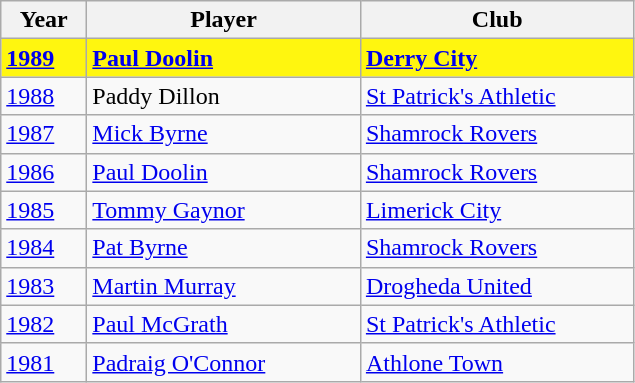<table class="wikitable">
<tr>
<th>Year</th>
<th>Player</th>
<th>Club</th>
</tr>
<tr bgcolor=#FFF60F>
<td width="50px"><strong><a href='#'>1989</a></strong></td>
<td width="175px"> <strong><a href='#'>Paul Doolin</a></strong></td>
<td width="175px"><strong><a href='#'>Derry City</a></strong></td>
</tr>
<tr>
<td width="50px"><a href='#'>1988</a></td>
<td width="175px"> Paddy Dillon</td>
<td width="175px"><a href='#'>St Patrick's Athletic</a></td>
</tr>
<tr>
<td width="50px"><a href='#'>1987</a></td>
<td width="175px"> <a href='#'>Mick Byrne</a></td>
<td width="175px"><a href='#'>Shamrock Rovers</a></td>
</tr>
<tr>
<td width="50px"><a href='#'>1986</a></td>
<td width="175px"> <a href='#'>Paul Doolin</a></td>
<td width="175px"><a href='#'>Shamrock Rovers</a></td>
</tr>
<tr>
<td width="50px"><a href='#'>1985</a></td>
<td width="175px"> <a href='#'>Tommy Gaynor</a></td>
<td width="175px"><a href='#'>Limerick City</a></td>
</tr>
<tr>
<td width="50px"><a href='#'>1984</a></td>
<td width="175px"> <a href='#'>Pat Byrne</a></td>
<td width="175px"><a href='#'>Shamrock Rovers</a></td>
</tr>
<tr>
<td width="50px"><a href='#'>1983</a></td>
<td width="175px"> <a href='#'>Martin Murray</a></td>
<td width="175px"><a href='#'>Drogheda United</a></td>
</tr>
<tr>
<td width="50px"><a href='#'>1982</a></td>
<td width="175px"> <a href='#'>Paul McGrath</a></td>
<td width="175px"><a href='#'>St Patrick's Athletic</a></td>
</tr>
<tr>
<td width="50px"><a href='#'>1981</a></td>
<td width="175px"> <a href='#'>Padraig O'Connor</a></td>
<td width="175px"><a href='#'>Athlone Town</a></td>
</tr>
</table>
